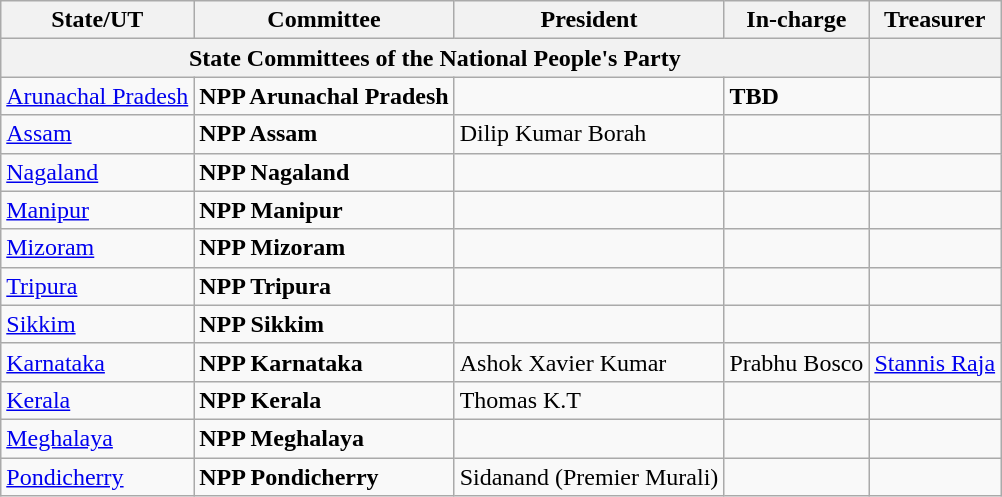<table class="sortable wikitable">
<tr>
<th>State/UT</th>
<th>Committee</th>
<th>President</th>
<th>In-charge</th>
<th>Treasurer</th>
</tr>
<tr>
<th colspan="4">State Committees of the National People's Party</th>
<th></th>
</tr>
<tr>
<td><a href='#'>Arunachal Pradesh</a></td>
<td><strong>NPP Arunachal Pradesh</strong></td>
<td></td>
<td><strong>TBD</strong></td>
<td></td>
</tr>
<tr>
<td><a href='#'>Assam</a></td>
<td><strong>NPP Assam</strong></td>
<td>Dilip Kumar Borah</td>
<td></td>
<td></td>
</tr>
<tr>
<td><a href='#'>Nagaland</a></td>
<td><strong>NPP Nagaland</strong></td>
<td></td>
<td></td>
<td></td>
</tr>
<tr>
<td><a href='#'>Manipur</a></td>
<td><strong>NPP Manipur</strong></td>
<td></td>
<td></td>
<td></td>
</tr>
<tr>
<td><a href='#'>Mizoram</a></td>
<td><strong>NPP Mizoram</strong></td>
<td></td>
<td></td>
<td></td>
</tr>
<tr>
<td><a href='#'>Tripura</a></td>
<td><strong>NPP Tripura</strong></td>
<td></td>
<td></td>
<td></td>
</tr>
<tr>
<td><a href='#'>Sikkim</a></td>
<td><strong>NPP Sikkim</strong></td>
<td></td>
<td></td>
<td></td>
</tr>
<tr>
<td><a href='#'>Karnataka</a></td>
<td><strong>NPP Karnataka</strong></td>
<td>Ashok Xavier Kumar</td>
<td>Prabhu Bosco</td>
<td><a href='#'>Stannis Raja</a></td>
</tr>
<tr>
<td><a href='#'>Kerala</a></td>
<td><strong>NPP Kerala</strong></td>
<td>Thomas K.T</td>
<td></td>
<td></td>
</tr>
<tr>
<td><a href='#'>Meghalaya</a></td>
<td><strong>NPP Meghalaya</strong></td>
<td></td>
<td></td>
<td></td>
</tr>
<tr>
<td><a href='#'>Pondicherry</a></td>
<td><strong>NPP Pondicherry</strong></td>
<td>Sidanand (Premier Murali)</td>
<td></td>
<td></td>
</tr>
</table>
